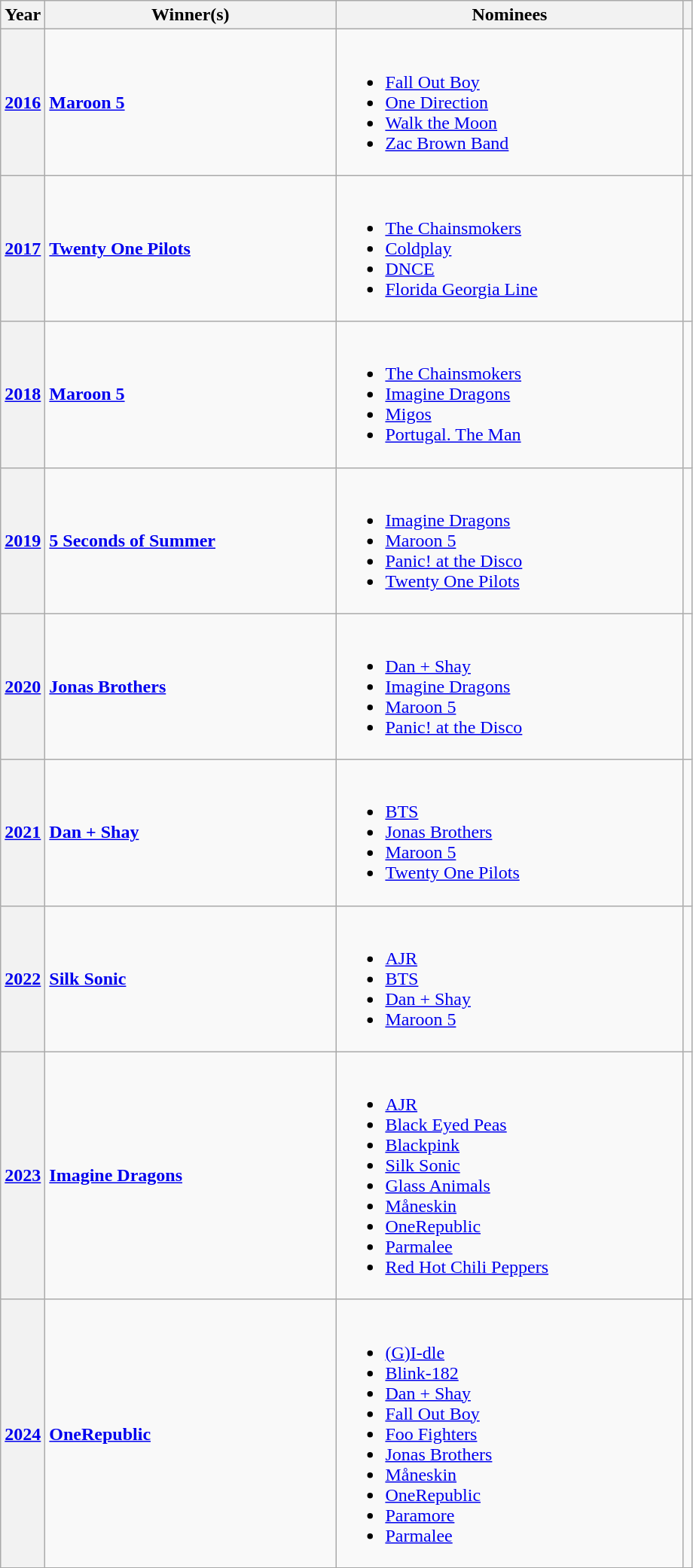<table class="wikitable sortable">
<tr>
<th scope="col">Year</th>
<th scope="col" style="width:250px;">Winner(s)</th>
<th scope="col" style="width:300px;">Nominees</th>
<th scope="col" class="unsortable"></th>
</tr>
<tr>
<th scope="row"><a href='#'>2016</a></th>
<td>  <strong><a href='#'>Maroon 5</a></strong></td>
<td><br><ul><li> <a href='#'>Fall Out Boy</a></li><li> <a href='#'>One Direction</a></li><li> <a href='#'>Walk the Moon</a></li><li> <a href='#'>Zac Brown Band</a></li></ul></td>
<td style="text-align:center"></td>
</tr>
<tr>
<th scope="row"><a href='#'>2017</a></th>
<td>  <strong><a href='#'>Twenty One Pilots</a></strong></td>
<td><br><ul><li> <a href='#'>The Chainsmokers</a></li><li> <a href='#'>Coldplay</a></li><li> <a href='#'>DNCE</a></li><li> <a href='#'>Florida Georgia Line</a></li></ul></td>
<td style="text-align:center"></td>
</tr>
<tr>
<th scope="row"><a href='#'>2018</a></th>
<td>  <strong><a href='#'>Maroon 5</a></strong></td>
<td><br><ul><li> <a href='#'>The Chainsmokers</a></li><li> <a href='#'>Imagine Dragons</a></li><li> <a href='#'>Migos</a></li><li> <a href='#'>Portugal. The Man</a></li></ul></td>
<td style="text-align:center"></td>
</tr>
<tr>
<th scope="row"><a href='#'>2019</a></th>
<td>  <strong><a href='#'>5 Seconds of Summer</a></strong></td>
<td><br><ul><li> <a href='#'>Imagine Dragons</a></li><li> <a href='#'>Maroon 5</a></li><li> <a href='#'>Panic! at the Disco</a></li><li> <a href='#'>Twenty One Pilots</a></li></ul></td>
<td style="text-align:center"></td>
</tr>
<tr>
<th scope="row"><a href='#'>2020</a></th>
<td>  <strong><a href='#'>Jonas Brothers</a></strong></td>
<td><br><ul><li> <a href='#'>Dan + Shay</a></li><li> <a href='#'>Imagine Dragons</a></li><li> <a href='#'>Maroon 5</a></li><li> <a href='#'>Panic! at the Disco</a></li></ul></td>
<td style="text-align:center"><br></td>
</tr>
<tr>
<th scope="row"><a href='#'>2021</a></th>
<td>  <strong><a href='#'>Dan + Shay</a></strong></td>
<td><br><ul><li> <a href='#'>BTS</a></li><li> <a href='#'>Jonas Brothers</a></li><li> <a href='#'>Maroon 5</a></li><li> <a href='#'>Twenty One Pilots</a></li></ul></td>
<td style="text-align:center"></td>
</tr>
<tr>
<th scope="row"><a href='#'>2022</a></th>
<td>  <strong><a href='#'>Silk Sonic</a></strong></td>
<td><br><ul><li> <a href='#'>AJR</a></li><li> <a href='#'>BTS</a></li><li> <a href='#'>Dan + Shay</a></li><li> <a href='#'>Maroon 5</a></li></ul></td>
<td style="text-align:center"></td>
</tr>
<tr>
<th scope="row"><a href='#'>2023</a></th>
<td>  <strong><a href='#'>Imagine Dragons</a></strong></td>
<td><br><ul><li> <a href='#'>AJR</a></li><li> <a href='#'>Black Eyed Peas</a></li><li> <a href='#'>Blackpink</a></li><li> <a href='#'>Silk Sonic</a></li><li> <a href='#'>Glass Animals</a></li><li> <a href='#'>Måneskin</a></li><li> <a href='#'>OneRepublic</a></li><li> <a href='#'>Parmalee</a></li><li> <a href='#'>Red Hot Chili Peppers</a></li></ul></td>
<td style="text-align:center"></td>
</tr>
<tr>
<th scope="row"><a href='#'>2024</a></th>
<td>  <strong><a href='#'>OneRepublic</a></strong></td>
<td><br><ul><li> <a href='#'>(G)I-dle</a></li><li> <a href='#'>Blink-182</a></li><li> <a href='#'>Dan + Shay</a></li><li> <a href='#'>Fall Out Boy</a></li><li> <a href='#'>Foo Fighters</a></li><li> <a href='#'>Jonas Brothers</a></li><li> <a href='#'>Måneskin</a></li><li> <a href='#'>OneRepublic</a></li><li> <a href='#'>Paramore</a></li><li> <a href='#'>Parmalee</a></li></ul></td>
<td style="text-align:center"></td>
</tr>
</table>
